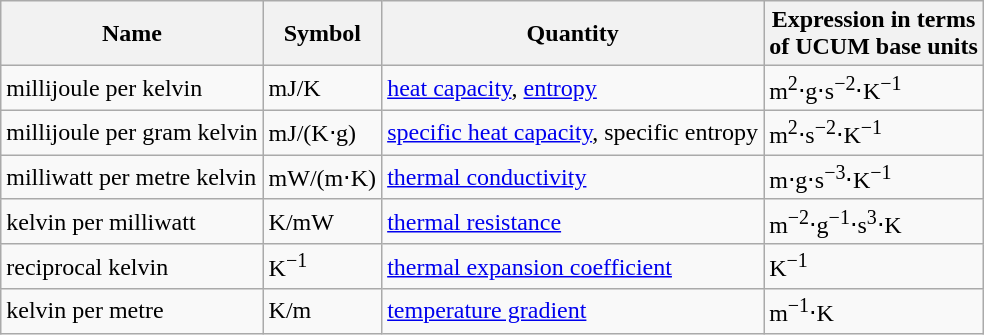<table class="wikitable sortable">
<tr>
<th>Name</th>
<th>Symbol</th>
<th>Quantity</th>
<th>Expression in terms<br> of UCUM base units</th>
</tr>
<tr>
<td>millijoule per kelvin</td>
<td>mJ/K</td>
<td><a href='#'>heat capacity</a>, <a href='#'>entropy</a></td>
<td>m<sup>2</sup>⋅g⋅s<sup>−2</sup>⋅K<sup>−1</sup></td>
</tr>
<tr>
<td>millijoule per gram kelvin</td>
<td>mJ/(K⋅g)</td>
<td><a href='#'>specific heat capacity</a>, specific entropy</td>
<td>m<sup>2</sup>⋅s<sup>−2</sup>⋅K<sup>−1</sup></td>
</tr>
<tr>
<td>milliwatt per metre kelvin</td>
<td>mW/(m⋅K)</td>
<td><a href='#'>thermal conductivity</a></td>
<td>m⋅g⋅s<sup>−3</sup>⋅K<sup>−1</sup></td>
</tr>
<tr>
<td>kelvin per milliwatt</td>
<td>K/mW</td>
<td><a href='#'>thermal resistance</a></td>
<td>m<sup>−2</sup>⋅g<sup>−1</sup>⋅s<sup>3</sup>⋅K</td>
</tr>
<tr>
<td>reciprocal kelvin</td>
<td>K<sup>−1</sup></td>
<td><a href='#'>thermal expansion coefficient</a></td>
<td>K<sup>−1</sup></td>
</tr>
<tr>
<td>kelvin per metre</td>
<td>K/m</td>
<td><a href='#'>temperature gradient</a></td>
<td>m<sup>−1</sup>⋅K</td>
</tr>
</table>
